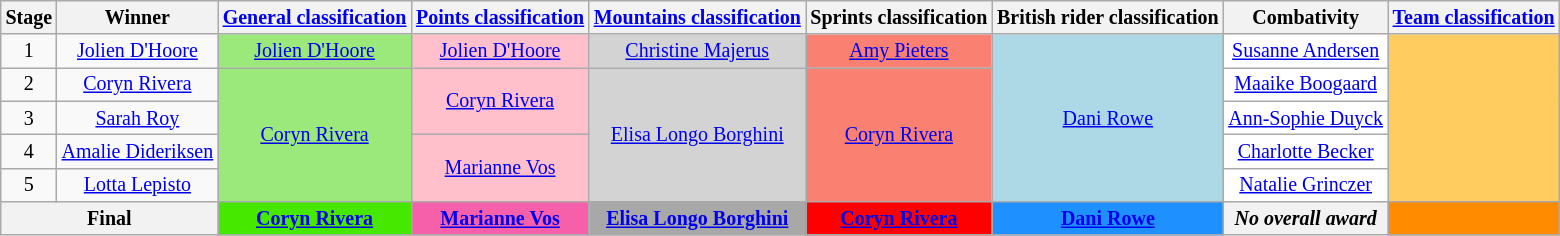<table class="wikitable" style="text-align: center; font-size:smaller;">
<tr>
<th scope="col">Stage</th>
<th scope="col">Winner</th>
<th scope="col"><a href='#'>General classification</a><br></th>
<th scope="col"><a href='#'>Points classification</a><br></th>
<th scope="col"><a href='#'>Mountains classification</a><br></th>
<th scope="col">Sprints classification<br></th>
<th scope="col">British rider classification<br></th>
<th scope="col">Combativity</th>
<th scope="col"><a href='#'>Team classification</a></th>
</tr>
<tr>
<td scope="row">1</td>
<td><a href='#'>Jolien D'Hoore</a></td>
<td style="background:#9CE97B;"><a href='#'>Jolien D'Hoore</a></td>
<td style="background:pink"><a href='#'>Jolien D'Hoore</a></td>
<td style="background:#D3D3D3;"><a href='#'>Christine Majerus</a></td>
<td style="background:salmon"><a href='#'>Amy Pieters</a></td>
<td style="background:lightblue" rowspan=5><a href='#'>Dani Rowe</a></td>
<td style="background:white"><a href='#'>Susanne Andersen</a></td>
<td style="background:#FFCD5F;" rowspan=5></td>
</tr>
<tr>
<td scope="row">2</td>
<td><a href='#'>Coryn Rivera</a></td>
<td style="background:#9CE97B;" rowspan=4><a href='#'>Coryn Rivera</a></td>
<td style="background:pink" rowspan=2><a href='#'>Coryn Rivera</a></td>
<td style="background:#D3D3D3;" rowspan=4><a href='#'>Elisa Longo Borghini</a></td>
<td style="background:salmon" rowspan=4><a href='#'>Coryn Rivera</a></td>
<td style="background:white"><a href='#'>Maaike Boogaard</a></td>
</tr>
<tr>
<td scope="row">3</td>
<td><a href='#'>Sarah Roy</a></td>
<td style="background:white"><a href='#'>Ann-Sophie Duyck</a></td>
</tr>
<tr>
<td scope="row">4</td>
<td><a href='#'>Amalie Dideriksen</a></td>
<td style="background:pink" rowspan=2><a href='#'>Marianne Vos</a></td>
<td style="background:white"><a href='#'>Charlotte Becker</a></td>
</tr>
<tr>
<td scope="row">5</td>
<td><a href='#'>Lotta Lepisto</a></td>
<td style="background:white"><a href='#'>Natalie Grinczer</a></td>
</tr>
<tr>
<th scope="row" colspan="2">Final</th>
<th style="background:#46E800;"><a href='#'>Coryn Rivera</a></th>
<th style="background:#F660AB;"><a href='#'>Marianne Vos</a></th>
<th style="background:#a8a8a8;"><a href='#'>Elisa Longo Borghini</a></th>
<th style="background:red;"><a href='#'>Coryn Rivera</a></th>
<th style="background:dodgerblue;"><a href='#'>Dani Rowe</a></th>
<th><em>No overall award</em></th>
<th style="background:#FF8C00;"></th>
</tr>
</table>
